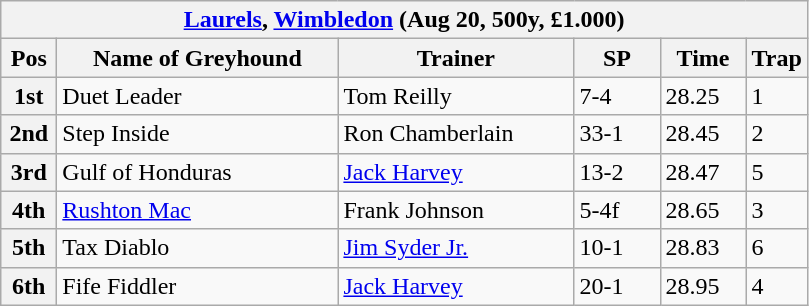<table class="wikitable">
<tr>
<th colspan="6"><a href='#'>Laurels</a>, <a href='#'>Wimbledon</a> (Aug 20, 500y, £1.000)</th>
</tr>
<tr>
<th width=30>Pos</th>
<th width=180>Name of Greyhound</th>
<th width=150>Trainer</th>
<th width=50>SP</th>
<th width=50>Time</th>
<th width=30>Trap</th>
</tr>
<tr>
<th>1st</th>
<td>Duet Leader</td>
<td>Tom Reilly</td>
<td>7-4</td>
<td>28.25</td>
<td>1</td>
</tr>
<tr>
<th>2nd</th>
<td>Step Inside</td>
<td>Ron Chamberlain</td>
<td>33-1</td>
<td>28.45</td>
<td>2</td>
</tr>
<tr>
<th>3rd</th>
<td>Gulf of Honduras</td>
<td><a href='#'>Jack Harvey</a></td>
<td>13-2</td>
<td>28.47</td>
<td>5</td>
</tr>
<tr>
<th>4th</th>
<td><a href='#'>Rushton Mac</a></td>
<td>Frank Johnson</td>
<td>5-4f</td>
<td>28.65</td>
<td>3</td>
</tr>
<tr>
<th>5th</th>
<td>Tax Diablo</td>
<td><a href='#'>Jim Syder Jr.</a></td>
<td>10-1</td>
<td>28.83</td>
<td>6</td>
</tr>
<tr>
<th>6th</th>
<td>Fife Fiddler</td>
<td><a href='#'>Jack Harvey</a></td>
<td>20-1</td>
<td>28.95</td>
<td>4</td>
</tr>
</table>
